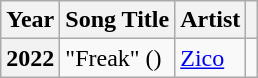<table class="wikitable plainrowheaders">
<tr>
<th scope="col">Year</th>
<th scope="col">Song Title</th>
<th scope="col">Artist</th>
<th scope="col" class="unsortable"></th>
</tr>
<tr>
<th scope="row">2022</th>
<td>"Freak" ()</td>
<td><a href='#'>Zico</a></td>
<td style="text-align:center"></td>
</tr>
</table>
